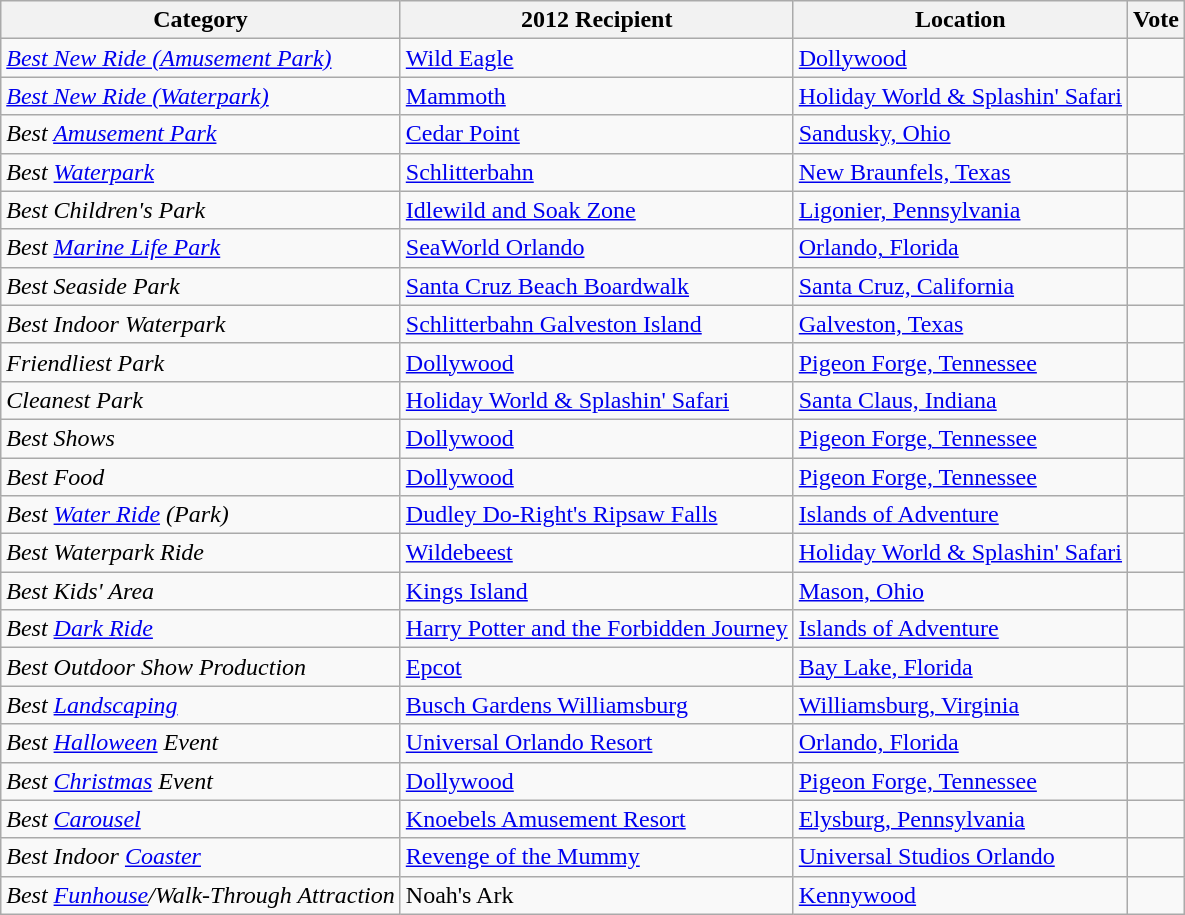<table class= "wikitable sortable">
<tr>
<th>Category</th>
<th class="unsortable">2012 Recipient</th>
<th class="unsortable">Location</th>
<th class="unsortable">Vote</th>
</tr>
<tr>
<td><em><a href='#'>Best New Ride (Amusement Park)</a></em></td>
<td><a href='#'>Wild Eagle</a></td>
<td><a href='#'>Dollywood</a></td>
<td></td>
</tr>
<tr>
<td><em><a href='#'>Best New Ride (Waterpark)</a></em></td>
<td><a href='#'>Mammoth</a></td>
<td><a href='#'>Holiday World & Splashin' Safari</a></td>
<td></td>
</tr>
<tr>
<td><em>Best <a href='#'>Amusement Park</a></em></td>
<td><a href='#'>Cedar Point</a></td>
<td><a href='#'>Sandusky, Ohio</a></td>
<td></td>
</tr>
<tr>
<td><em>Best <a href='#'>Waterpark</a></em></td>
<td><a href='#'>Schlitterbahn</a></td>
<td><a href='#'>New Braunfels, Texas</a></td>
<td></td>
</tr>
<tr>
<td><em>Best Children's Park</em></td>
<td><a href='#'>Idlewild and Soak Zone</a></td>
<td><a href='#'>Ligonier, Pennsylvania</a></td>
<td></td>
</tr>
<tr>
<td><em>Best <a href='#'>Marine Life Park</a></em></td>
<td><a href='#'>SeaWorld Orlando</a></td>
<td><a href='#'>Orlando, Florida</a></td>
<td></td>
</tr>
<tr>
<td><em>Best Seaside Park</em></td>
<td><a href='#'>Santa Cruz Beach Boardwalk</a></td>
<td><a href='#'>Santa Cruz, California</a></td>
<td></td>
</tr>
<tr>
<td><em>Best Indoor Waterpark</em></td>
<td><a href='#'>Schlitterbahn Galveston Island</a></td>
<td><a href='#'>Galveston, Texas</a></td>
<td></td>
</tr>
<tr>
<td><em>Friendliest Park</em></td>
<td><a href='#'>Dollywood</a></td>
<td><a href='#'>Pigeon Forge, Tennessee</a></td>
<td></td>
</tr>
<tr>
<td><em>Cleanest Park</em></td>
<td><a href='#'>Holiday World & Splashin' Safari</a></td>
<td><a href='#'>Santa Claus, Indiana</a></td>
<td></td>
</tr>
<tr>
<td><em>Best Shows</em></td>
<td><a href='#'>Dollywood</a></td>
<td><a href='#'>Pigeon Forge, Tennessee</a></td>
<td></td>
</tr>
<tr>
<td><em>Best Food</em></td>
<td><a href='#'>Dollywood</a></td>
<td><a href='#'>Pigeon Forge, Tennessee</a></td>
<td></td>
</tr>
<tr>
<td><em>Best <a href='#'>Water Ride</a> (Park)</em></td>
<td><a href='#'>Dudley Do-Right's Ripsaw Falls</a></td>
<td><a href='#'>Islands of Adventure</a></td>
<td></td>
</tr>
<tr>
<td><em>Best Waterpark Ride</em></td>
<td><a href='#'>Wildebeest</a></td>
<td><a href='#'>Holiday World & Splashin' Safari</a></td>
<td></td>
</tr>
<tr>
<td><em>Best Kids' Area</em></td>
<td><a href='#'>Kings Island</a></td>
<td><a href='#'>Mason, Ohio</a></td>
<td></td>
</tr>
<tr>
<td><em>Best <a href='#'>Dark Ride</a></em></td>
<td><a href='#'>Harry Potter and the Forbidden Journey</a></td>
<td><a href='#'>Islands of Adventure</a></td>
<td></td>
</tr>
<tr>
<td><em>Best Outdoor Show Production</em></td>
<td><a href='#'>Epcot</a></td>
<td><a href='#'>Bay Lake, Florida</a></td>
<td></td>
</tr>
<tr>
<td><em>Best <a href='#'>Landscaping</a></em></td>
<td><a href='#'>Busch Gardens Williamsburg</a></td>
<td><a href='#'>Williamsburg, Virginia</a></td>
<td></td>
</tr>
<tr>
<td><em>Best <a href='#'>Halloween</a> Event</em></td>
<td><a href='#'>Universal Orlando Resort</a></td>
<td><a href='#'>Orlando, Florida</a></td>
<td></td>
</tr>
<tr>
<td><em>Best <a href='#'>Christmas</a> Event</em></td>
<td><a href='#'>Dollywood</a></td>
<td><a href='#'>Pigeon Forge, Tennessee</a></td>
<td></td>
</tr>
<tr>
<td><em>Best <a href='#'>Carousel</a></em></td>
<td><a href='#'>Knoebels Amusement Resort</a></td>
<td><a href='#'>Elysburg, Pennsylvania</a></td>
<td></td>
</tr>
<tr>
<td><em>Best Indoor <a href='#'>Coaster</a></em></td>
<td><a href='#'>Revenge of the Mummy</a></td>
<td><a href='#'>Universal Studios Orlando</a></td>
<td></td>
</tr>
<tr>
<td><em>Best <a href='#'>Funhouse</a>/Walk-Through Attraction</em></td>
<td>Noah's Ark</td>
<td><a href='#'>Kennywood</a></td>
<td></td>
</tr>
</table>
